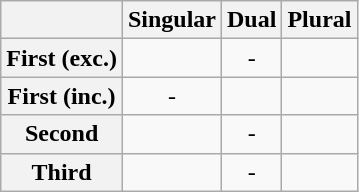<table class="wikitable" style="text-align: center;">
<tr>
<th></th>
<th>Singular</th>
<th>Dual</th>
<th>Plural</th>
</tr>
<tr>
<th>First (exc.)</th>
<td></td>
<td>-</td>
<td></td>
</tr>
<tr>
<th>First (inc.)</th>
<td>-</td>
<td></td>
<td></td>
</tr>
<tr>
<th>Second</th>
<td></td>
<td>-</td>
<td></td>
</tr>
<tr>
<th>Third</th>
<td></td>
<td>-</td>
<td></td>
</tr>
</table>
